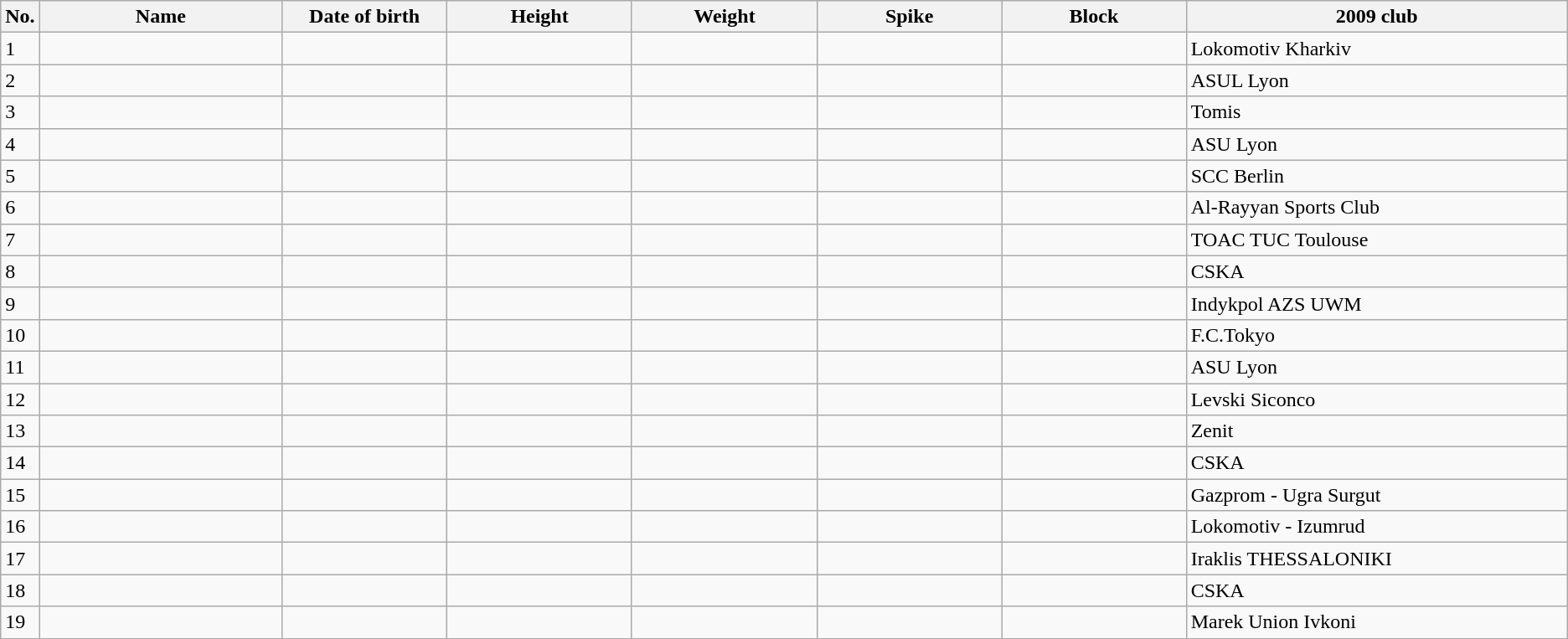<table class="wikitable sortable" style=font-size:100%; text-align:center;>
<tr>
<th>No.</th>
<th style=width:12em>Name</th>
<th style=width:8em>Date of birth</th>
<th style=width:9em>Height</th>
<th style=width:9em>Weight</th>
<th style=width:9em>Spike</th>
<th style=width:9em>Block</th>
<th style=width:19em>2009 club</th>
</tr>
<tr>
<td>1</td>
<td align=left></td>
<td align=right></td>
<td></td>
<td></td>
<td></td>
<td></td>
<td align=left>Lokomotiv Kharkiv</td>
</tr>
<tr>
<td>2</td>
<td align=left></td>
<td align=right></td>
<td></td>
<td></td>
<td></td>
<td></td>
<td align=left>ASUL Lyon</td>
</tr>
<tr>
<td>3</td>
<td align=left></td>
<td align=right></td>
<td></td>
<td></td>
<td></td>
<td></td>
<td align=left>Tomis</td>
</tr>
<tr>
<td>4</td>
<td align=left></td>
<td align=right></td>
<td></td>
<td></td>
<td></td>
<td></td>
<td align=left>ASU Lyon</td>
</tr>
<tr>
<td>5</td>
<td align=left></td>
<td align=right></td>
<td></td>
<td></td>
<td></td>
<td></td>
<td align=left>SCC Berlin</td>
</tr>
<tr>
<td>6</td>
<td align=left></td>
<td align=right></td>
<td></td>
<td></td>
<td></td>
<td></td>
<td align=left>Al-Rayyan Sports Club</td>
</tr>
<tr>
<td>7</td>
<td align=left></td>
<td align=right></td>
<td></td>
<td></td>
<td></td>
<td></td>
<td align=left>TOAC TUC Toulouse</td>
</tr>
<tr>
<td>8</td>
<td align=left></td>
<td align=right></td>
<td></td>
<td></td>
<td></td>
<td></td>
<td align=left>CSKA</td>
</tr>
<tr>
<td>9</td>
<td align=left></td>
<td align=right></td>
<td></td>
<td></td>
<td></td>
<td></td>
<td align=left>Indykpol AZS UWM</td>
</tr>
<tr>
<td>10</td>
<td align=left></td>
<td align=right></td>
<td></td>
<td></td>
<td></td>
<td></td>
<td align=left>F.C.Tokyo</td>
</tr>
<tr>
<td>11</td>
<td align=left></td>
<td align=right></td>
<td></td>
<td></td>
<td></td>
<td></td>
<td align=left>ASU Lyon</td>
</tr>
<tr>
<td>12</td>
<td align=left></td>
<td align=right></td>
<td></td>
<td></td>
<td></td>
<td></td>
<td align=left>Levski Siconco</td>
</tr>
<tr>
<td>13</td>
<td align=left></td>
<td align=right></td>
<td></td>
<td></td>
<td></td>
<td></td>
<td align=left>Zenit</td>
</tr>
<tr>
<td>14</td>
<td align=left></td>
<td align=right></td>
<td></td>
<td></td>
<td></td>
<td></td>
<td align=left>CSKA</td>
</tr>
<tr>
<td>15</td>
<td align=left></td>
<td align=right></td>
<td></td>
<td></td>
<td></td>
<td></td>
<td align=left>Gazprom - Ugra Surgut</td>
</tr>
<tr>
<td>16</td>
<td align=left></td>
<td align=right></td>
<td></td>
<td></td>
<td></td>
<td></td>
<td align=left>Lokomotiv - Izumrud</td>
</tr>
<tr>
<td>17</td>
<td align=left></td>
<td align=right></td>
<td></td>
<td></td>
<td></td>
<td></td>
<td align=left>Iraklis THESSALONIKI</td>
</tr>
<tr>
<td>18</td>
<td align=left></td>
<td align=right></td>
<td></td>
<td></td>
<td></td>
<td></td>
<td align=left>CSKA</td>
</tr>
<tr>
<td>19</td>
<td align=left></td>
<td align=right></td>
<td></td>
<td></td>
<td></td>
<td></td>
<td align=left>Marek Union Ivkoni</td>
</tr>
</table>
